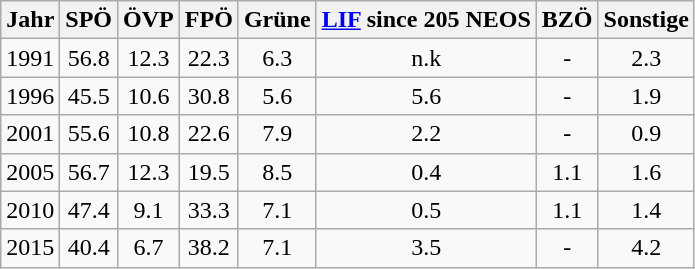<table class="wikitable sortable"  style="margin:auto; margin-left:1em;">
<tr class="hintergrundfarbe8">
<th>Jahr</th>
<th>SPÖ</th>
<th>ÖVP</th>
<th>FPÖ</th>
<th>Grüne</th>
<th><a href='#'>LIF</a> since 205 NEOS</th>
<th>BZÖ</th>
<th>Sonstige</th>
</tr>
<tr style="text-align:center;">
<td>1991</td>
<td>56.8</td>
<td>12.3</td>
<td>22.3</td>
<td>6.3</td>
<td>n.k</td>
<td>-</td>
<td>2.3</td>
</tr>
<tr style="text-align:center;">
<td>1996</td>
<td>45.5</td>
<td>10.6</td>
<td>30.8</td>
<td>5.6</td>
<td>5.6</td>
<td>-</td>
<td>1.9</td>
</tr>
<tr style="text-align:center;">
<td>2001</td>
<td>55.6</td>
<td>10.8</td>
<td>22.6</td>
<td>7.9</td>
<td>2.2</td>
<td>-</td>
<td>0.9</td>
</tr>
<tr style="text-align:center;">
<td>2005</td>
<td>56.7</td>
<td>12.3</td>
<td>19.5</td>
<td>8.5</td>
<td>0.4</td>
<td>1.1</td>
<td>1.6</td>
</tr>
<tr style="text-align:center;">
<td>2010</td>
<td>47.4</td>
<td>9.1</td>
<td>33.3</td>
<td>7.1</td>
<td>0.5</td>
<td>1.1</td>
<td>1.4</td>
</tr>
<tr style="text-align:center;">
<td>2015</td>
<td>40.4</td>
<td>6.7</td>
<td>38.2</td>
<td>7.1</td>
<td>3.5</td>
<td>-</td>
<td>4.2</td>
</tr>
</table>
